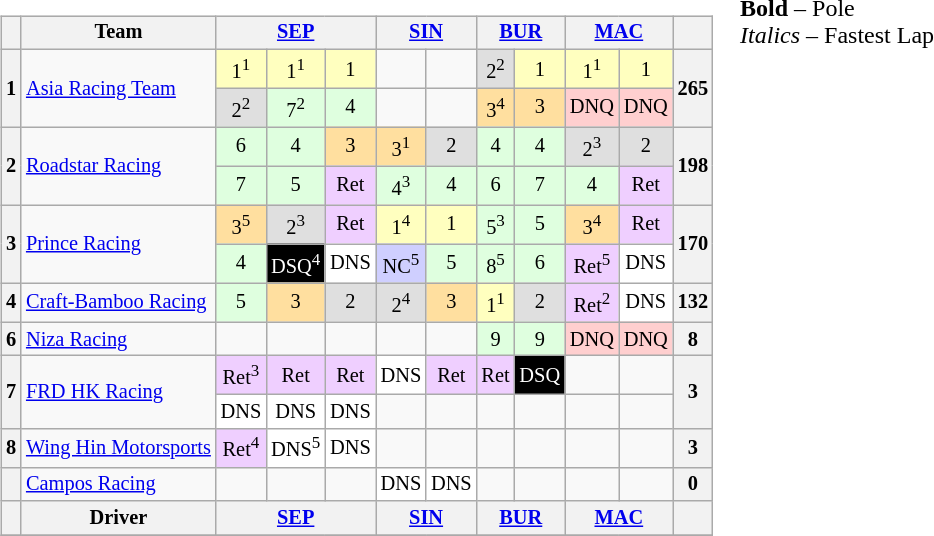<table>
<tr>
<td valign="top"><br><table align=left| class="wikitable" style="font-size: 85%; text-align: center">
<tr valign="top">
<th valign=middle></th>
<th valign=middle>Team</th>
<th colspan=3><a href='#'>SEP</a><br></th>
<th colspan=2><a href='#'>SIN</a><br></th>
<th colspan=2><a href='#'>BUR</a><br></th>
<th colspan=2><a href='#'>MAC</a><br></th>
<th valign=middle>  </th>
</tr>
<tr>
<th rowspan=2>1</th>
<td rowspan=2 align=left> <a href='#'>Asia Racing Team</a></td>
<td style="background:#ffffbf;">1<sup>1</sup></td>
<td style="background:#ffffbf;">1<sup>1</sup></td>
<td style="background:#ffffbf;">1</td>
<td></td>
<td></td>
<td style="background:#dfdfdf;">2<sup>2</sup></td>
<td style="background:#ffffbf;">1</td>
<td style="background:#ffffbf;">1<sup>1</sup></td>
<td style="background:#ffffbf;">1</td>
<th rowspan=2>265</th>
</tr>
<tr>
<td style="background:#dfdfdf;">2<sup>2</sup></td>
<td style="background:#dfffdf;">7<sup>2</sup></td>
<td style="background:#dfffdf;">4</td>
<td></td>
<td></td>
<td style="background:#ffdf9f;">3<sup>4</sup></td>
<td style="background:#ffdf9f;">3</td>
<td style="background:#FFCFCF;">DNQ</td>
<td style="background:#FFCFCF;">DNQ</td>
</tr>
<tr>
<th rowspan=2>2</th>
<td rowspan=2 align=left> <a href='#'>Roadstar Racing</a></td>
<td style="background:#dfffdf;">6</td>
<td style="background:#dfffdf;">4</td>
<td style="background:#ffdf9f;">3</td>
<td style="background:#ffdf9f;">3<sup>1</sup></td>
<td style="background:#dfdfdf;">2</td>
<td style="background:#dfffdf;">4</td>
<td style="background:#dfffdf;">4</td>
<td style="background:#dfdfdf;">2<sup>3</sup></td>
<td style="background:#dfdfdf;">2</td>
<th rowspan=2>198</th>
</tr>
<tr>
<td style="background:#dfffdf;">7</td>
<td style="background:#dfffdf;">5</td>
<td style="background:#efcfff;">Ret</td>
<td style="background:#dfffdf;">4<sup>3</sup></td>
<td style="background:#dfffdf;">4</td>
<td style="background:#dfffdf;">6</td>
<td style="background:#dfffdf;">7</td>
<td style="background:#dfffdf;">4</td>
<td style="background:#efcfff;">Ret</td>
</tr>
<tr>
<th rowspan=2>3</th>
<td rowspan=2 align=left> <a href='#'>Prince Racing</a></td>
<td style="background:#ffdf9f;">3<sup>5</sup></td>
<td style="background:#dfdfdf;">2<sup>3</sup></td>
<td style="background:#efcfff;">Ret</td>
<td style="background:#ffffbf;">1<sup>4</sup></td>
<td style="background:#ffffbf;">1</td>
<td style="background:#dfffdf;">5<sup>3</sup></td>
<td style="background:#dfffdf;">5</td>
<td style="background:#ffdf9f;">3<sup>4</sup></td>
<td style="background:#efcfff;">Ret</td>
<th rowspan=2>170</th>
</tr>
<tr>
<td style="background:#dfffdf;">4</td>
<td style="background:#000000; color:white">DSQ<sup>4</sup></td>
<td style="background:#ffffff;">DNS</td>
<td style="background:#cfcfff;">NC<sup>5</sup></td>
<td style="background:#dfffdf;">5</td>
<td style="background:#dfffdf;">8<sup>5</sup></td>
<td style="background:#dfffdf;">6</td>
<td style="background:#efcfff;">Ret<sup>5</sup></td>
<td style="background:#ffffff;">DNS</td>
</tr>
<tr>
<th>4</th>
<td align=left> <a href='#'>Craft-Bamboo Racing</a></td>
<td style="background:#dfffdf;">5</td>
<td style="background:#ffdf9f;">3</td>
<td style="background:#dfdfdf;">2</td>
<td style="background:#dfdfdf;">2<sup>4</sup></td>
<td style="background:#ffdf9f;">3</td>
<td style="background:#ffffbf;">1<sup>1</sup></td>
<td style="background:#dfdfdf;">2</td>
<td style="background:#efcfff;">Ret<sup>2</sup></td>
<td style="background:#ffffff;">DNS</td>
<th>132</th>
</tr>
<tr>
<th>6</th>
<td align=left> <a href='#'>Niza Racing</a></td>
<td></td>
<td></td>
<td></td>
<td></td>
<td></td>
<td style="background:#dfffdf;">9</td>
<td style="background:#dfffdf;">9</td>
<td style="background:#FFCFCF;">DNQ</td>
<td style="background:#FFCFCF;">DNQ</td>
<th>8</th>
</tr>
<tr>
<th rowspan=2>7</th>
<td rowspan=2 align=left> <a href='#'>FRD HK Racing</a></td>
<td style="background:#efcfff;">Ret<sup>3</sup></td>
<td style="background:#efcfff;">Ret</td>
<td style="background:#efcfff;">Ret</td>
<td style="background:#ffffff;">DNS</td>
<td style="background:#efcfff;">Ret</td>
<td style="background:#efcfff;">Ret</td>
<td style="background:#000000; color:white">DSQ</td>
<td></td>
<td></td>
<th rowspan=2>3</th>
</tr>
<tr>
<td style="background:#ffffff;">DNS</td>
<td style="background:#ffffff;">DNS</td>
<td style="background:#ffffff;">DNS</td>
<td></td>
<td></td>
<td></td>
<td></td>
<td></td>
<td></td>
</tr>
<tr>
<th>8</th>
<td align=left> <a href='#'>Wing Hin Motorsports</a></td>
<td style="background:#efcfff;">Ret<sup>4</sup></td>
<td style="background:#ffffff;">DNS<sup>5</sup></td>
<td style="background:#ffffff;">DNS</td>
<td></td>
<td></td>
<td></td>
<td></td>
<td></td>
<td></td>
<th>3</th>
</tr>
<tr>
<th></th>
<td align=left> <a href='#'>Campos Racing</a></td>
<td></td>
<td></td>
<td></td>
<td style="background:#ffffff;">DNS</td>
<td style="background:#ffffff;">DNS</td>
<td></td>
<td></td>
<td></td>
<td></td>
<th>0</th>
</tr>
<tr valign="top">
<th valign=middle></th>
<th valign=middle>Driver</th>
<th colspan=3><a href='#'>SEP</a><br></th>
<th colspan=2><a href='#'>SIN</a><br></th>
<th colspan=2><a href='#'>BUR</a><br></th>
<th colspan=2><a href='#'>MAC</a><br></th>
<th valign=middle>  </th>
</tr>
<tr>
</tr>
</table>
</td>
<td valign="top"><br>
<span><strong>Bold</strong> – Pole<br>
<em>Italics</em> – Fastest Lap</span></td>
</tr>
</table>
